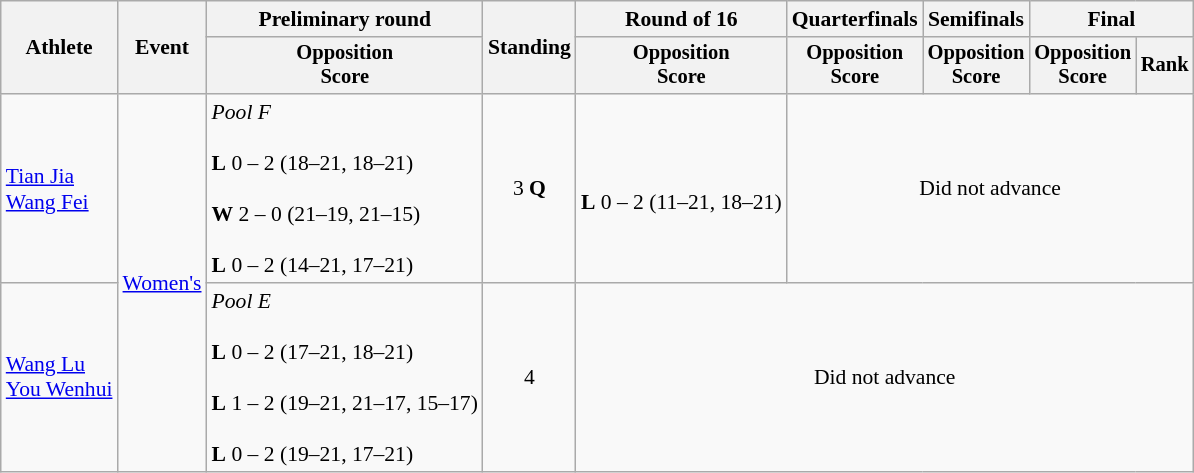<table class=wikitable style="font-size:90%">
<tr>
<th rowspan="2">Athlete</th>
<th rowspan="2">Event</th>
<th>Preliminary round</th>
<th rowspan="2">Standing</th>
<th>Round of 16</th>
<th>Quarterfinals</th>
<th>Semifinals</th>
<th colspan=2>Final</th>
</tr>
<tr style="font-size:95%">
<th>Opposition<br>Score</th>
<th>Opposition<br>Score</th>
<th>Opposition<br>Score</th>
<th>Opposition<br>Score</th>
<th>Opposition<br>Score</th>
<th>Rank</th>
</tr>
<tr align=center>
<td align=left><a href='#'>Tian Jia</a><br><a href='#'>Wang Fei</a></td>
<td style="text-align:left;" rowspan="2"><a href='#'>Women's</a></td>
<td align=left><em>Pool F</em><br><br><strong>L</strong> 0 – 2 (18–21, 18–21)<br><br><strong>W</strong> 2 – 0 (21–19, 21–15)<br><br><strong>L</strong> 0 – 2 (14–21, 17–21)</td>
<td>3 <strong>Q</strong></td>
<td><br><strong>L</strong> 0 – 2 (11–21, 18–21)</td>
<td colspan=4>Did not advance</td>
</tr>
<tr align=center>
<td align=left><a href='#'>Wang Lu</a><br><a href='#'>You Wenhui</a></td>
<td align=left><em>Pool E</em><br><br><strong>L</strong> 0 – 2 (17–21, 18–21)<br><br><strong>L</strong> 1 – 2 (19–21, 21–17, 15–17)<br><br><strong>L</strong> 0 – 2 (19–21, 17–21)</td>
<td>4</td>
<td colspan=5>Did not advance</td>
</tr>
</table>
